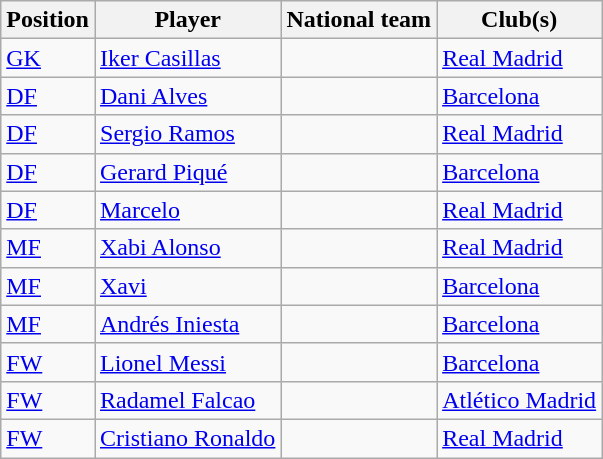<table class="wikitable">
<tr>
<th>Position</th>
<th>Player</th>
<th>National team</th>
<th>Club(s)</th>
</tr>
<tr>
<td><a href='#'>GK</a></td>
<td><a href='#'>Iker Casillas</a></td>
<td></td>
<td> <a href='#'>Real Madrid</a></td>
</tr>
<tr>
<td><a href='#'>DF</a></td>
<td><a href='#'>Dani Alves</a></td>
<td></td>
<td> <a href='#'>Barcelona</a></td>
</tr>
<tr>
<td><a href='#'>DF</a></td>
<td><a href='#'>Sergio Ramos</a></td>
<td></td>
<td> <a href='#'>Real Madrid</a></td>
</tr>
<tr>
<td><a href='#'>DF</a></td>
<td><a href='#'>Gerard Piqué</a></td>
<td></td>
<td> <a href='#'>Barcelona</a></td>
</tr>
<tr>
<td><a href='#'>DF</a></td>
<td><a href='#'>Marcelo</a></td>
<td></td>
<td> <a href='#'>Real Madrid</a></td>
</tr>
<tr>
<td><a href='#'>MF</a></td>
<td><a href='#'>Xabi Alonso</a></td>
<td></td>
<td> <a href='#'>Real Madrid</a></td>
</tr>
<tr>
<td><a href='#'>MF</a></td>
<td><a href='#'>Xavi</a></td>
<td></td>
<td> <a href='#'>Barcelona</a></td>
</tr>
<tr>
<td><a href='#'>MF</a></td>
<td><a href='#'>Andrés Iniesta</a></td>
<td></td>
<td> <a href='#'>Barcelona</a></td>
</tr>
<tr>
<td><a href='#'>FW</a></td>
<td><a href='#'>Lionel Messi</a></td>
<td></td>
<td> <a href='#'>Barcelona</a></td>
</tr>
<tr>
<td><a href='#'>FW</a></td>
<td><a href='#'>Radamel Falcao</a></td>
<td></td>
<td> <a href='#'>Atlético Madrid</a></td>
</tr>
<tr>
<td><a href='#'>FW</a></td>
<td><a href='#'>Cristiano Ronaldo</a></td>
<td></td>
<td> <a href='#'>Real Madrid</a></td>
</tr>
</table>
